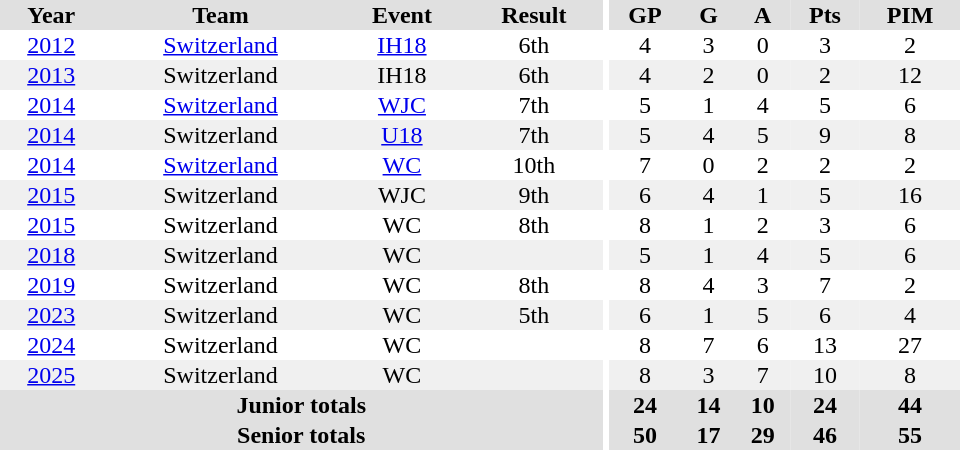<table border="0" cellpadding="1" cellspacing="0" ID="Table3" style="text-align:center; width:40em">
<tr ALIGN="center" bgcolor="#e0e0e0">
<th>Year</th>
<th>Team</th>
<th>Event</th>
<th>Result</th>
<th rowspan="99" bgcolor="#fff"></th>
<th>GP</th>
<th>G</th>
<th>A</th>
<th>Pts</th>
<th>PIM</th>
</tr>
<tr>
<td><a href='#'>2012</a></td>
<td><a href='#'>Switzerland</a></td>
<td><a href='#'>IH18</a></td>
<td>6th</td>
<td>4</td>
<td>3</td>
<td>0</td>
<td>3</td>
<td>2</td>
</tr>
<tr bgcolor="#f0f0f0">
<td><a href='#'>2013</a></td>
<td>Switzerland</td>
<td>IH18</td>
<td>6th</td>
<td>4</td>
<td>2</td>
<td>0</td>
<td>2</td>
<td>12</td>
</tr>
<tr>
<td><a href='#'>2014</a></td>
<td><a href='#'>Switzerland</a></td>
<td><a href='#'>WJC</a></td>
<td>7th</td>
<td>5</td>
<td>1</td>
<td>4</td>
<td>5</td>
<td>6</td>
</tr>
<tr bgcolor="#f0f0f0">
<td><a href='#'>2014</a></td>
<td>Switzerland</td>
<td><a href='#'>U18</a></td>
<td>7th</td>
<td>5</td>
<td>4</td>
<td>5</td>
<td>9</td>
<td>8</td>
</tr>
<tr>
<td><a href='#'>2014</a></td>
<td><a href='#'>Switzerland</a></td>
<td><a href='#'>WC</a></td>
<td>10th</td>
<td>7</td>
<td>0</td>
<td>2</td>
<td>2</td>
<td>2</td>
</tr>
<tr bgcolor="#f0f0f0">
<td><a href='#'>2015</a></td>
<td>Switzerland</td>
<td>WJC</td>
<td>9th</td>
<td>6</td>
<td>4</td>
<td>1</td>
<td>5</td>
<td>16</td>
</tr>
<tr>
<td><a href='#'>2015</a></td>
<td>Switzerland</td>
<td>WC</td>
<td>8th</td>
<td>8</td>
<td>1</td>
<td>2</td>
<td>3</td>
<td>6</td>
</tr>
<tr bgcolor="#f0f0f0">
<td><a href='#'>2018</a></td>
<td>Switzerland</td>
<td>WC</td>
<td></td>
<td>5</td>
<td>1</td>
<td>4</td>
<td>5</td>
<td>6</td>
</tr>
<tr>
<td><a href='#'>2019</a></td>
<td>Switzerland</td>
<td>WC</td>
<td>8th</td>
<td>8</td>
<td>4</td>
<td>3</td>
<td>7</td>
<td>2</td>
</tr>
<tr bgcolor="#f0f0f0">
<td><a href='#'>2023</a></td>
<td>Switzerland</td>
<td>WC</td>
<td>5th</td>
<td>6</td>
<td>1</td>
<td>5</td>
<td>6</td>
<td>4</td>
</tr>
<tr>
<td><a href='#'>2024</a></td>
<td>Switzerland</td>
<td>WC</td>
<td></td>
<td>8</td>
<td>7</td>
<td>6</td>
<td>13</td>
<td>27</td>
</tr>
<tr bgcolor="#f0f0f0">
<td><a href='#'>2025</a></td>
<td>Switzerland</td>
<td>WC</td>
<td></td>
<td>8</td>
<td>3</td>
<td>7</td>
<td>10</td>
<td>8</td>
</tr>
<tr bgcolor="#e0e0e0">
<th colspan=4>Junior totals</th>
<th>24</th>
<th>14</th>
<th>10</th>
<th>24</th>
<th>44</th>
</tr>
<tr bgcolor="#e0e0e0">
<th colspan=4>Senior totals</th>
<th>50</th>
<th>17</th>
<th>29</th>
<th>46</th>
<th>55</th>
</tr>
</table>
